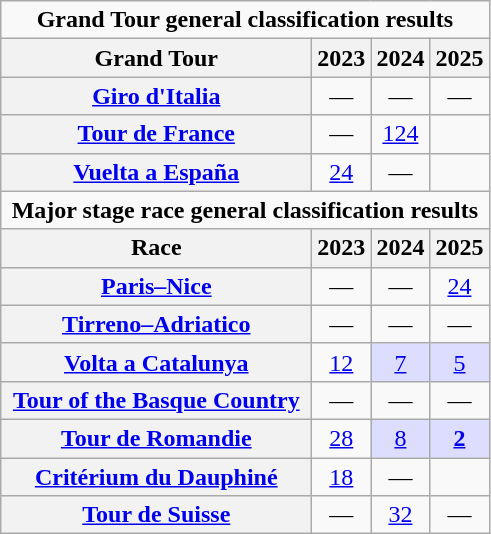<table class="wikitable plainrowheaders">
<tr>
<td colspan=8 align="center"><strong>Grand Tour general classification results</strong></td>
</tr>
<tr>
<th scope="col"  width=200>Grand Tour</th>
<th scope="col">2023</th>
<th scope="col">2024</th>
<th scope="col">2025</th>
</tr>
<tr style="text-align:center;">
<th scope="row"> <a href='#'>Giro d'Italia</a></th>
<td>—</td>
<td>—</td>
<td>—</td>
</tr>
<tr style="text-align:center;">
<th scope="row"> <a href='#'>Tour de France</a></th>
<td>—</td>
<td><a href='#'>124</a></td>
<td></td>
</tr>
<tr style="text-align:center;">
<th scope="row"> <a href='#'>Vuelta a España</a></th>
<td><a href='#'>24</a></td>
<td>—</td>
<td></td>
</tr>
<tr>
<td colspan=8 align="center"><strong>Major stage race general classification results</strong></td>
</tr>
<tr>
<th scope="col">Race</th>
<th scope="col">2023</th>
<th scope="col">2024</th>
<th scope="col">2025</th>
</tr>
<tr style="text-align:center;">
<th scope="row"> <a href='#'>Paris–Nice</a></th>
<td>—</td>
<td>—</td>
<td><a href='#'>24</a></td>
</tr>
<tr style="text-align:center;">
<th scope="row"> <a href='#'>Tirreno–Adriatico</a></th>
<td>—</td>
<td>—</td>
<td>—</td>
</tr>
<tr style="text-align:center;">
<th scope="row"> <a href='#'>Volta a Catalunya</a></th>
<td><a href='#'>12</a></td>
<td style="background:#ddf;"><a href='#'>7</a></td>
<td style="background:#ddf;"><a href='#'>5</a></td>
</tr>
<tr style="text-align:center;">
<th scope="row"> <a href='#'>Tour of the Basque Country</a></th>
<td>—</td>
<td>—</td>
<td>—</td>
</tr>
<tr style="text-align:center;">
<th scope="row"> <a href='#'>Tour de Romandie</a></th>
<td><a href='#'>28</a></td>
<td style="background:#ddf;"><a href='#'>8</a></td>
<td style="background:#ddf;"><a href='#'><strong>2</strong></a></td>
</tr>
<tr style="text-align:center;">
<th scope="row"> <a href='#'>Critérium du Dauphiné</a></th>
<td><a href='#'>18</a></td>
<td>—</td>
<td></td>
</tr>
<tr style="text-align:center;">
<th scope="row"> <a href='#'>Tour de Suisse</a></th>
<td>—</td>
<td><a href='#'>32</a></td>
<td>—</td>
</tr>
</table>
